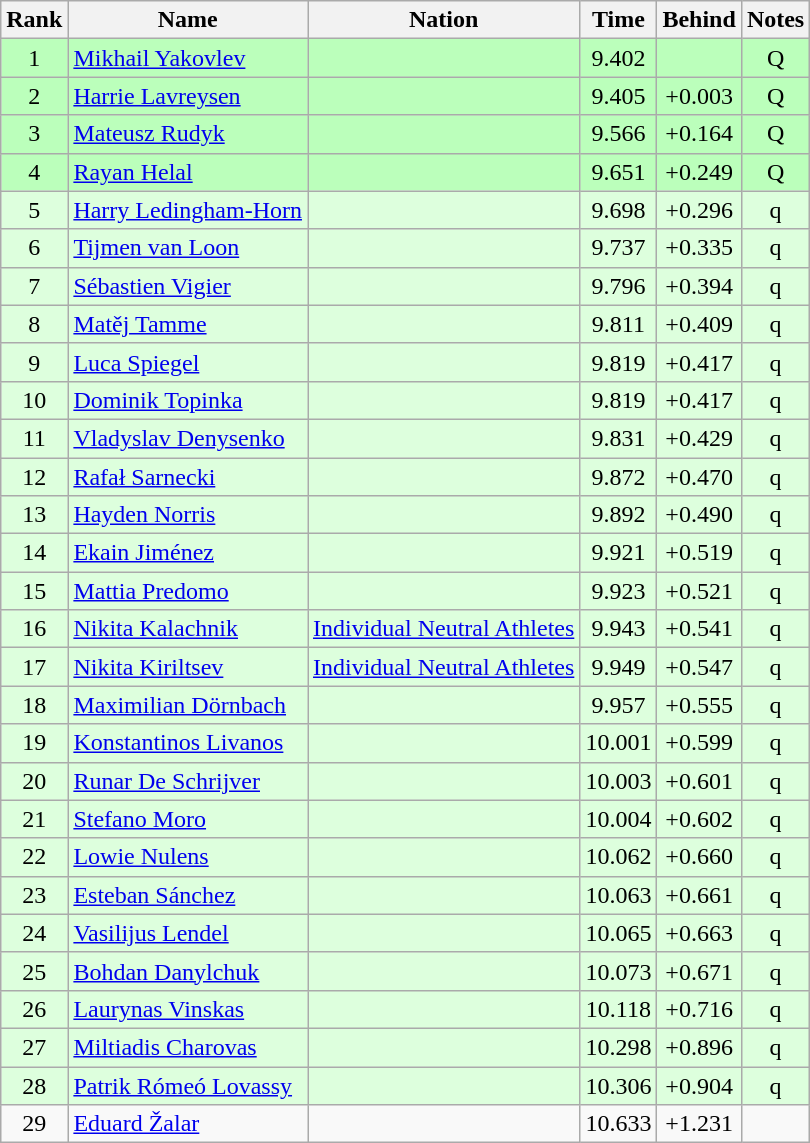<table class="wikitable sortable" style="text-align:center">
<tr>
<th>Rank</th>
<th>Name</th>
<th>Nation</th>
<th>Time</th>
<th>Behind</th>
<th>Notes</th>
</tr>
<tr bgcolor=bbffbb>
<td>1</td>
<td align=left><a href='#'>Mikhail Yakovlev</a></td>
<td align=left></td>
<td>9.402</td>
<td></td>
<td>Q</td>
</tr>
<tr bgcolor=bbffbb>
<td>2</td>
<td align=left><a href='#'>Harrie Lavreysen</a></td>
<td align=left></td>
<td>9.405</td>
<td>+0.003</td>
<td>Q</td>
</tr>
<tr bgcolor=bbffbb>
<td>3</td>
<td align=left><a href='#'>Mateusz Rudyk</a></td>
<td align=left></td>
<td>9.566</td>
<td>+0.164</td>
<td>Q</td>
</tr>
<tr bgcolor=bbffbb>
<td>4</td>
<td align=left><a href='#'>Rayan Helal</a></td>
<td align=left></td>
<td>9.651</td>
<td>+0.249</td>
<td>Q</td>
</tr>
<tr bgcolor=ddffdd>
<td>5</td>
<td align=left><a href='#'>Harry Ledingham-Horn</a></td>
<td align=left></td>
<td>9.698</td>
<td>+0.296</td>
<td>q</td>
</tr>
<tr bgcolor=ddffdd>
<td>6</td>
<td align=left><a href='#'>Tijmen van Loon</a></td>
<td align=left></td>
<td>9.737</td>
<td>+0.335</td>
<td>q</td>
</tr>
<tr bgcolor=ddffdd>
<td>7</td>
<td align=left><a href='#'>Sébastien Vigier</a></td>
<td align=left></td>
<td>9.796</td>
<td>+0.394</td>
<td>q</td>
</tr>
<tr bgcolor=ddffdd>
<td>8</td>
<td align=left><a href='#'>Matěj Tamme</a></td>
<td align=left></td>
<td>9.811</td>
<td>+0.409</td>
<td>q</td>
</tr>
<tr bgcolor=ddffdd>
<td>9</td>
<td align=left><a href='#'>Luca Spiegel</a></td>
<td align=left></td>
<td>9.819</td>
<td>+0.417</td>
<td>q</td>
</tr>
<tr bgcolor=ddffdd>
<td>10</td>
<td align=left><a href='#'>Dominik Topinka</a></td>
<td align=left></td>
<td>9.819</td>
<td>+0.417</td>
<td>q</td>
</tr>
<tr bgcolor=ddffdd>
<td>11</td>
<td align=left><a href='#'>Vladyslav Denysenko</a></td>
<td align=left></td>
<td>9.831</td>
<td>+0.429</td>
<td>q</td>
</tr>
<tr bgcolor=ddffdd>
<td>12</td>
<td align=left><a href='#'>Rafał Sarnecki</a></td>
<td align=left></td>
<td>9.872</td>
<td>+0.470</td>
<td>q</td>
</tr>
<tr bgcolor=ddffdd>
<td>13</td>
<td align=left><a href='#'>Hayden Norris</a></td>
<td align=left></td>
<td>9.892</td>
<td>+0.490</td>
<td>q</td>
</tr>
<tr bgcolor=ddffdd>
<td>14</td>
<td align=left><a href='#'>Ekain Jiménez</a></td>
<td align=left></td>
<td>9.921</td>
<td>+0.519</td>
<td>q</td>
</tr>
<tr bgcolor=ddffdd>
<td>15</td>
<td align=left><a href='#'>Mattia Predomo</a></td>
<td align=left></td>
<td>9.923</td>
<td>+0.521</td>
<td>q</td>
</tr>
<tr bgcolor=ddffdd>
<td>16</td>
<td align=left><a href='#'>Nikita Kalachnik</a></td>
<td align=left><a href='#'>Individual Neutral Athletes</a></td>
<td>9.943</td>
<td>+0.541</td>
<td>q</td>
</tr>
<tr bgcolor=ddffdd>
<td>17</td>
<td align=left><a href='#'>Nikita Kiriltsev</a></td>
<td align=left><a href='#'>Individual Neutral Athletes</a></td>
<td>9.949</td>
<td>+0.547</td>
<td>q</td>
</tr>
<tr bgcolor=ddffdd>
<td>18</td>
<td align=left><a href='#'>Maximilian Dörnbach</a></td>
<td align=left></td>
<td>9.957</td>
<td>+0.555</td>
<td>q</td>
</tr>
<tr bgcolor=ddffdd>
<td>19</td>
<td align=left><a href='#'>Konstantinos Livanos</a></td>
<td align=left></td>
<td>10.001</td>
<td>+0.599</td>
<td>q</td>
</tr>
<tr bgcolor=ddffdd>
<td>20</td>
<td align=left><a href='#'>Runar De Schrijver</a></td>
<td align=left></td>
<td>10.003</td>
<td>+0.601</td>
<td>q</td>
</tr>
<tr bgcolor=ddffdd>
<td>21</td>
<td align=left><a href='#'>Stefano Moro</a></td>
<td align=left></td>
<td>10.004</td>
<td>+0.602</td>
<td>q</td>
</tr>
<tr bgcolor=ddffdd>
<td>22</td>
<td align=left><a href='#'>Lowie Nulens</a></td>
<td align=left></td>
<td>10.062</td>
<td>+0.660</td>
<td>q</td>
</tr>
<tr bgcolor=ddffdd>
<td>23</td>
<td align=left><a href='#'>Esteban Sánchez</a></td>
<td align=left></td>
<td>10.063</td>
<td>+0.661</td>
<td>q</td>
</tr>
<tr bgcolor=ddffdd>
<td>24</td>
<td align=left><a href='#'>Vasilijus Lendel</a></td>
<td align=left></td>
<td>10.065</td>
<td>+0.663</td>
<td>q</td>
</tr>
<tr bgcolor=ddffdd>
<td>25</td>
<td align=left><a href='#'>Bohdan Danylchuk</a></td>
<td align=left></td>
<td>10.073</td>
<td>+0.671</td>
<td>q</td>
</tr>
<tr bgcolor=ddffdd>
<td>26</td>
<td align=left><a href='#'>Laurynas Vinskas</a></td>
<td align=left></td>
<td>10.118</td>
<td>+0.716</td>
<td>q</td>
</tr>
<tr bgcolor=ddffdd>
<td>27</td>
<td align=left><a href='#'>Miltiadis Charovas</a></td>
<td align=left></td>
<td>10.298</td>
<td>+0.896</td>
<td>q</td>
</tr>
<tr bgcolor=ddffdd>
<td>28</td>
<td align=left><a href='#'>Patrik Rómeó Lovassy</a></td>
<td align=left></td>
<td>10.306</td>
<td>+0.904</td>
<td>q</td>
</tr>
<tr>
<td>29</td>
<td align=left><a href='#'>Eduard Žalar</a></td>
<td align=left></td>
<td>10.633</td>
<td>+1.231</td>
<td></td>
</tr>
</table>
